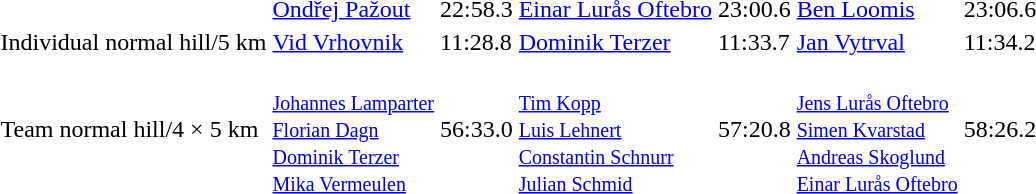<table>
<tr>
<td></td>
<td><a href='#'>Ondřej Pažout</a><br></td>
<td>22:58.3</td>
<td><a href='#'>Einar Lurås Oftebro</a><br></td>
<td>23:00.6</td>
<td><a href='#'>Ben Loomis</a><br></td>
<td>23:06.6</td>
</tr>
<tr>
<td>Individual normal hill/5 km</td>
<td><a href='#'>Vid Vrhovnik</a><br></td>
<td>11:28.8</td>
<td><a href='#'>Dominik Terzer</a><br></td>
<td>11:33.7</td>
<td><a href='#'>Jan Vytrval</a><br></td>
<td>11:34.2</td>
</tr>
<tr>
<td>Team normal hill/4 × 5 km</td>
<td><br><small><a href='#'>Johannes Lamparter</a><br><a href='#'>Florian Dagn</a><br><a href='#'>Dominik Terzer</a><br><a href='#'>Mika Vermeulen</a></small></td>
<td>56:33.0</td>
<td><br><small><a href='#'>Tim Kopp</a><br><a href='#'>Luis Lehnert</a><br><a href='#'>Constantin Schnurr</a><br><a href='#'>Julian Schmid</a></small></td>
<td>57:20.8</td>
<td><br><small><a href='#'>Jens Lurås Oftebro</a><br><a href='#'>Simen Kvarstad</a><br><a href='#'>Andreas Skoglund</a><br><a href='#'>Einar Lurås Oftebro</a></small></td>
<td>58:26.2</td>
</tr>
</table>
